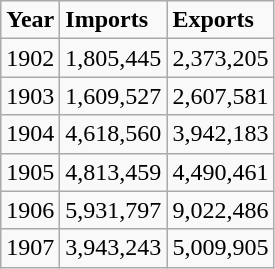<table class="wikitable">
<tr>
<td><strong>Year</strong></td>
<td><strong>Imports</strong></td>
<td><strong>Exports</strong></td>
</tr>
<tr>
<td>1902</td>
<td>1,805,445</td>
<td>2,373,205</td>
</tr>
<tr>
<td>1903</td>
<td>1,609,527</td>
<td>2,607,581</td>
</tr>
<tr>
<td>1904</td>
<td>4,618,560</td>
<td>3,942,183</td>
</tr>
<tr>
<td>1905</td>
<td>4,813,459</td>
<td>4,490,461</td>
</tr>
<tr>
<td>1906</td>
<td>5,931,797</td>
<td>9,022,486</td>
</tr>
<tr>
<td>1907</td>
<td>3,943,243</td>
<td>5,009,905</td>
</tr>
</table>
